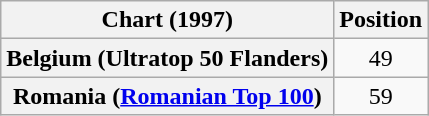<table class="wikitable plainrowheaders" style="text-align:center">
<tr>
<th>Chart (1997)</th>
<th>Position</th>
</tr>
<tr>
<th scope="row">Belgium (Ultratop 50 Flanders)</th>
<td>49</td>
</tr>
<tr>
<th scope="row">Romania (<a href='#'>Romanian Top 100</a>)</th>
<td>59</td>
</tr>
</table>
